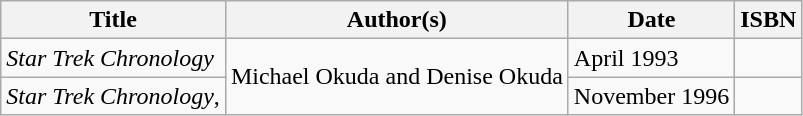<table class="wikitable">
<tr>
<th>Title</th>
<th>Author(s)</th>
<th>Date</th>
<th>ISBN</th>
</tr>
<tr>
<td><em>Star Trek Chronology</em></td>
<td rowspan="2">Michael Okuda and Denise Okuda</td>
<td>April 1993</td>
<td></td>
</tr>
<tr>
<td><em>Star Trek Chronology</em>, </td>
<td>November 1996</td>
<td></td>
</tr>
</table>
